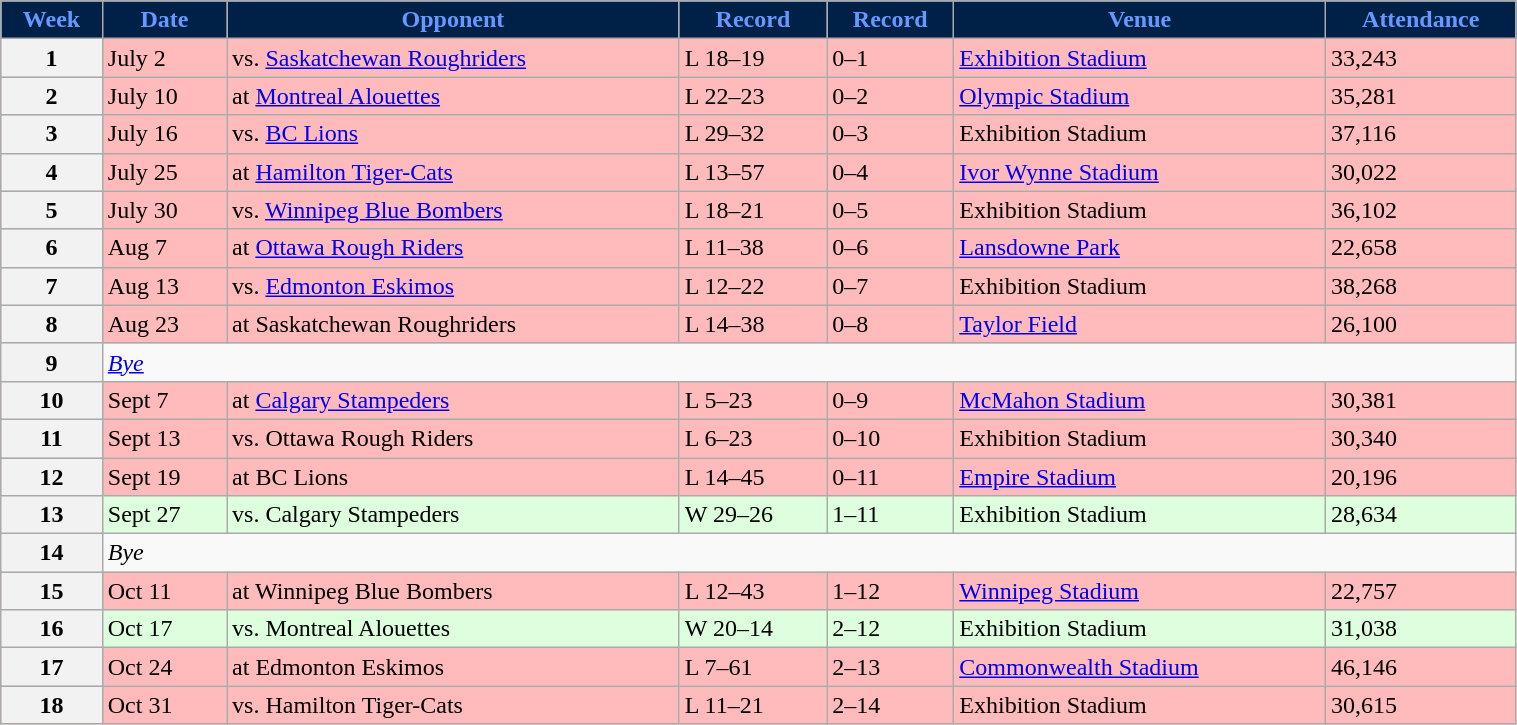<table class="wikitable" width="80%">
<tr align="center"  style="background:#002147;color:#6699FF;">
<td><strong>Week</strong></td>
<td><strong>Date</strong></td>
<td><strong>Opponent</strong></td>
<td><strong>Record</strong></td>
<td><strong>Record</strong></td>
<td><strong>Venue</strong></td>
<td><strong>Attendance</strong></td>
</tr>
<tr style="background:#ffbbbb">
<th>1</th>
<td>July 2</td>
<td>vs. <a href='#'>Saskatchewan Roughriders</a></td>
<td>L 18–19</td>
<td>0–1</td>
<td><a href='#'>Exhibition Stadium</a></td>
<td>33,243</td>
</tr>
<tr style="background:#ffbbbb">
<th>2</th>
<td>July 10</td>
<td>at <a href='#'>Montreal Alouettes</a></td>
<td>L 22–23</td>
<td>0–2</td>
<td><a href='#'>Olympic Stadium</a></td>
<td>35,281</td>
</tr>
<tr style="background:#ffbbbb">
<th>3</th>
<td>July 16</td>
<td>vs. <a href='#'>BC Lions</a></td>
<td>L 29–32</td>
<td>0–3</td>
<td>Exhibition Stadium</td>
<td>37,116</td>
</tr>
<tr style="background:#ffbbbb">
<th>4</th>
<td>July 25</td>
<td>at <a href='#'>Hamilton Tiger-Cats</a></td>
<td>L 13–57</td>
<td>0–4</td>
<td><a href='#'>Ivor Wynne Stadium</a></td>
<td>30,022</td>
</tr>
<tr style="background:#ffbbbb">
<th>5</th>
<td>July 30</td>
<td>vs. <a href='#'>Winnipeg Blue Bombers</a></td>
<td>L 18–21</td>
<td>0–5</td>
<td>Exhibition Stadium</td>
<td>36,102</td>
</tr>
<tr style="background:#ffbbbb">
<th>6</th>
<td>Aug 7</td>
<td>at <a href='#'>Ottawa Rough Riders</a></td>
<td>L 11–38</td>
<td>0–6</td>
<td><a href='#'>Lansdowne Park</a></td>
<td>22,658</td>
</tr>
<tr style="background:#ffbbbb">
<th>7</th>
<td>Aug 13</td>
<td>vs. <a href='#'>Edmonton Eskimos</a></td>
<td>L 12–22</td>
<td>0–7</td>
<td>Exhibition Stadium</td>
<td>38,268</td>
</tr>
<tr style="background:#ffbbbb">
<th>8</th>
<td>Aug 23</td>
<td>at Saskatchewan Roughriders</td>
<td>L 14–38</td>
<td>0–8</td>
<td><a href='#'>Taylor Field</a></td>
<td>26,100</td>
</tr>
<tr>
<th>9</th>
<td colspan=7><em><a href='#'>Bye</a></em></td>
</tr>
<tr style="background:#ffbbbb">
<th>10</th>
<td>Sept 7</td>
<td>at <a href='#'>Calgary Stampeders</a></td>
<td>L 5–23</td>
<td>0–9</td>
<td><a href='#'>McMahon Stadium</a></td>
<td>30,381</td>
</tr>
<tr style="background:#ffbbbb">
<th>11</th>
<td>Sept 13</td>
<td>vs. Ottawa Rough Riders</td>
<td>L 6–23</td>
<td>0–10</td>
<td>Exhibition Stadium</td>
<td>30,340</td>
</tr>
<tr style="background:#ffbbbb">
<th>12</th>
<td>Sept 19</td>
<td>at BC Lions</td>
<td>L 14–45</td>
<td>0–11</td>
<td><a href='#'>Empire Stadium</a></td>
<td>20,196</td>
</tr>
<tr style="background:#ddffdd">
<th>13</th>
<td>Sept 27</td>
<td>vs. Calgary Stampeders</td>
<td>W 29–26</td>
<td>1–11</td>
<td>Exhibition Stadium</td>
<td>28,634</td>
</tr>
<tr>
<th>14</th>
<td colspan=7><em>Bye</em></td>
</tr>
<tr style="background:#ffbbbb">
<th>15</th>
<td>Oct 11</td>
<td>at Winnipeg Blue Bombers</td>
<td>L 12–43</td>
<td>1–12</td>
<td><a href='#'>Winnipeg Stadium</a></td>
<td>22,757</td>
</tr>
<tr style="background:#ddffdd">
<th>16</th>
<td>Oct 17</td>
<td>vs. Montreal Alouettes</td>
<td>W 20–14</td>
<td>2–12</td>
<td>Exhibition Stadium</td>
<td>31,038</td>
</tr>
<tr style="background:#ffbbbb">
<th>17</th>
<td>Oct 24</td>
<td>at Edmonton Eskimos</td>
<td>L 7–61</td>
<td>2–13</td>
<td><a href='#'>Commonwealth Stadium</a></td>
<td>46,146</td>
</tr>
<tr style="background:#ffbbbb">
<th>18</th>
<td>Oct 31</td>
<td>vs. Hamilton Tiger-Cats</td>
<td>L 11–21</td>
<td>2–14</td>
<td>Exhibition Stadium</td>
<td>30,615</td>
</tr>
</table>
